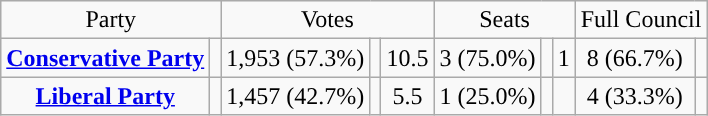<table class=wikitable style="text-align:center;">
<tr>
<td colspan=2>Party</td>
<td colspan=3>Votes</td>
<td colspan=3>Seats</td>
<td colspan=3>Full Council</td>
</tr>
<tr>
<td><strong><a href='#'>Conservative Party</a></strong></td>
<td style="background:"></td>
<td>1,953 (57.3%)</td>
<td></td>
<td> 10.5</td>
<td>3 (75.0%)</td>
<td></td>
<td> 1</td>
<td>8 (66.7%)</td>
<td></td>
</tr>
<tr>
<td><strong><a href='#'>Liberal Party</a></strong></td>
<td style="background:"></td>
<td>1,457 (42.7%)</td>
<td></td>
<td> 5.5</td>
<td>1 (25.0%)</td>
<td></td>
<td></td>
<td>4 (33.3%)</td>
<td></td>
</tr>
</table>
